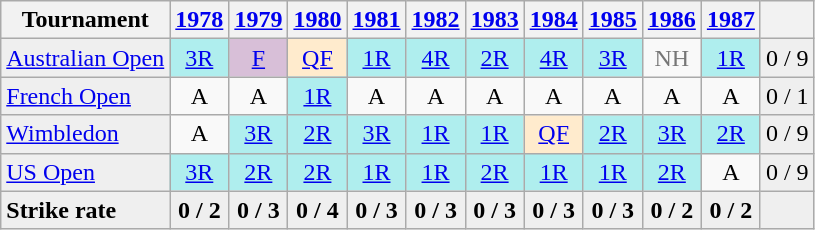<table class=wikitable style=text-align:center>
<tr>
<th>Tournament</th>
<th><a href='#'>1978</a></th>
<th><a href='#'>1979</a></th>
<th><a href='#'>1980</a></th>
<th><a href='#'>1981</a></th>
<th><a href='#'>1982</a></th>
<th><a href='#'>1983</a></th>
<th><a href='#'>1984</a></th>
<th><a href='#'>1985</a></th>
<th><a href='#'>1986</a></th>
<th><a href='#'>1987</a></th>
<th></th>
</tr>
<tr>
<td align=left bgcolor=#efefef><a href='#'>Australian Open</a></td>
<td bgcolor=afeeee><a href='#'>3R</a></td>
<td bgcolor=thistle><a href='#'>F</a></td>
<td bgcolor=ffebcd><a href='#'>QF</a></td>
<td bgcolor=afeeee><a href='#'>1R</a></td>
<td bgcolor=afeeee><a href='#'>4R</a></td>
<td bgcolor=afeeee><a href='#'>2R</a></td>
<td bgcolor=afeeee><a href='#'>4R</a></td>
<td bgcolor=afeeee><a href='#'>3R</a></td>
<td style=color:#767676>NH</td>
<td bgcolor=afeeee><a href='#'>1R</a></td>
<td bgcolor=#efefef>0 / 9</td>
</tr>
<tr>
<td align=left bgcolor=#efefef><a href='#'>French Open</a></td>
<td>A</td>
<td>A</td>
<td bgcolor=afeeee><a href='#'>1R</a></td>
<td>A</td>
<td>A</td>
<td>A</td>
<td>A</td>
<td>A</td>
<td>A</td>
<td>A</td>
<td bgcolor=#efefef>0 / 1</td>
</tr>
<tr>
<td align=left bgcolor=#efefef><a href='#'>Wimbledon</a></td>
<td>A</td>
<td bgcolor=afeeee><a href='#'>3R</a></td>
<td bgcolor=afeeee><a href='#'>2R</a></td>
<td bgcolor=afeeee><a href='#'>3R</a></td>
<td bgcolor=afeeee><a href='#'>1R</a></td>
<td bgcolor=afeeee><a href='#'>1R</a></td>
<td bgcolor=ffebcd><a href='#'>QF</a></td>
<td bgcolor=afeeee><a href='#'>2R</a></td>
<td bgcolor=afeeee><a href='#'>3R</a></td>
<td bgcolor=afeeee><a href='#'>2R</a></td>
<td bgcolor=#efefef>0 / 9</td>
</tr>
<tr>
<td align=left bgcolor=#efefef><a href='#'>US Open</a></td>
<td bgcolor=afeeee><a href='#'>3R</a></td>
<td bgcolor=afeeee><a href='#'>2R</a></td>
<td bgcolor=afeeee><a href='#'>2R</a></td>
<td bgcolor=afeeee><a href='#'>1R</a></td>
<td bgcolor=afeeee><a href='#'>1R</a></td>
<td bgcolor=afeeee><a href='#'>2R</a></td>
<td bgcolor=afeeee><a href='#'>1R</a></td>
<td bgcolor=afeeee><a href='#'>1R</a></td>
<td bgcolor=afeeee><a href='#'>2R</a></td>
<td>A</td>
<td bgcolor=#efefef>0 / 9</td>
</tr>
<tr style="font-weight:bold; background:#efefef;">
<td style=text-align:left>Strike rate</td>
<td>0 / 2</td>
<td>0 / 3</td>
<td>0 / 4</td>
<td>0 / 3</td>
<td>0 / 3</td>
<td>0 / 3</td>
<td>0 / 3</td>
<td>0 / 3</td>
<td>0 / 2</td>
<td>0 / 2</td>
<td></td>
</tr>
</table>
